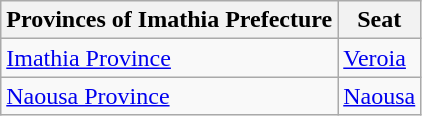<table class="wikitable">
<tr>
<th>Provinces of Imathia Prefecture</th>
<th>Seat</th>
</tr>
<tr>
<td><a href='#'>Imathia Province</a></td>
<td><a href='#'>Veroia</a></td>
</tr>
<tr>
<td><a href='#'>Naousa Province</a></td>
<td><a href='#'>Naousa</a></td>
</tr>
</table>
